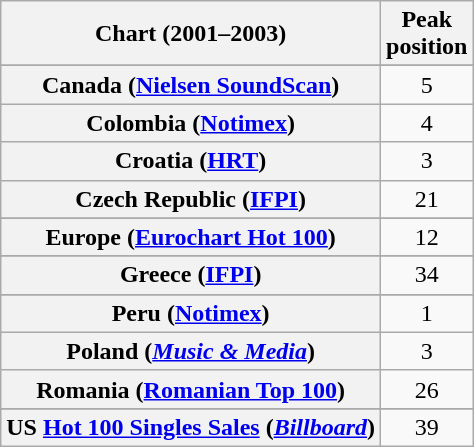<table class="wikitable sortable plainrowheaders" style="text-align:center">
<tr>
<th scope="col">Chart (2001–2003)</th>
<th scope="col">Peak<br>position</th>
</tr>
<tr>
</tr>
<tr>
</tr>
<tr>
</tr>
<tr>
</tr>
<tr>
</tr>
<tr>
<th scope="row">Canada (<a href='#'>Nielsen SoundScan</a>)</th>
<td>5</td>
</tr>
<tr>
<th scope="row">Colombia (<a href='#'>Notimex</a>)</th>
<td>4</td>
</tr>
<tr>
<th scope="row">Croatia (<a href='#'>HRT</a>)</th>
<td>3</td>
</tr>
<tr>
<th scope="row">Czech Republic (<a href='#'>IFPI</a>)</th>
<td>21</td>
</tr>
<tr>
</tr>
<tr>
<th scope="row">Europe (<a href='#'>Eurochart Hot 100</a>)</th>
<td>12</td>
</tr>
<tr>
</tr>
<tr>
</tr>
<tr>
</tr>
<tr>
<th scope="row">Greece (<a href='#'>IFPI</a>)</th>
<td>34</td>
</tr>
<tr>
</tr>
<tr>
</tr>
<tr>
</tr>
<tr>
</tr>
<tr>
</tr>
<tr>
</tr>
<tr>
</tr>
<tr>
</tr>
<tr>
<th scope="row">Peru (<a href='#'>Notimex</a>)</th>
<td>1</td>
</tr>
<tr>
<th scope="row">Poland (<em><a href='#'>Music & Media</a></em>)</th>
<td>3</td>
</tr>
<tr>
<th scope="row">Romania (<a href='#'>Romanian Top 100</a>)</th>
<td>26</td>
</tr>
<tr>
</tr>
<tr>
</tr>
<tr>
</tr>
<tr>
</tr>
<tr>
</tr>
<tr>
</tr>
<tr>
</tr>
<tr>
<th scope="row">US <a href='#'>Hot 100 Singles Sales</a> (<em><a href='#'>Billboard</a></em>)</th>
<td>39</td>
</tr>
</table>
